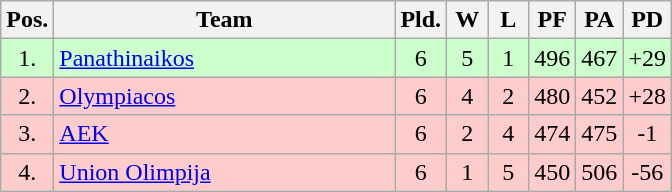<table class="wikitable" style="text-align:center">
<tr>
<th width=15>Pos.</th>
<th width=220>Team</th>
<th width=20>Pld.</th>
<th width=20>W</th>
<th width=20>L</th>
<th width=20>PF</th>
<th width=20>PA</th>
<th width=20>PD</th>
</tr>
<tr style="background: #ccffcc;">
<td>1.</td>
<td align=left> <a href='#'>Panathinaikos</a></td>
<td>6</td>
<td>5</td>
<td>1</td>
<td>496</td>
<td>467</td>
<td>+29</td>
</tr>
<tr style="background: #ffcccc;">
<td>2.</td>
<td align=left> <a href='#'>Olympiacos</a></td>
<td>6</td>
<td>4</td>
<td>2</td>
<td>480</td>
<td>452</td>
<td>+28</td>
</tr>
<tr style="background: #ffcccc;">
<td>3.</td>
<td align=left> <a href='#'>AEK</a></td>
<td>6</td>
<td>2</td>
<td>4</td>
<td>474</td>
<td>475</td>
<td>-1</td>
</tr>
<tr style="background: #ffcccc;">
<td>4.</td>
<td align=left> <a href='#'>Union Olimpija</a></td>
<td>6</td>
<td>1</td>
<td>5</td>
<td>450</td>
<td>506</td>
<td>-56</td>
</tr>
</table>
